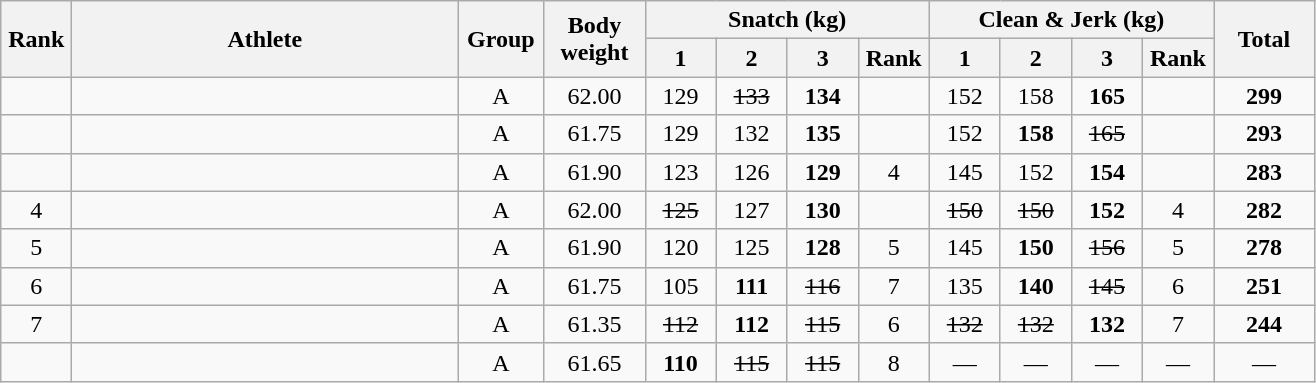<table class = "wikitable" style="text-align:center;">
<tr>
<th rowspan=2 width=40>Rank</th>
<th rowspan=2 width=250>Athlete</th>
<th rowspan=2 width=50>Group</th>
<th rowspan=2 width=60>Body weight</th>
<th colspan=4>Snatch (kg)</th>
<th colspan=4>Clean & Jerk (kg)</th>
<th rowspan=2 width=60>Total</th>
</tr>
<tr>
<th width=40>1</th>
<th width=40>2</th>
<th width=40>3</th>
<th width=40>Rank</th>
<th width=40>1</th>
<th width=40>2</th>
<th width=40>3</th>
<th width=40>Rank</th>
</tr>
<tr>
<td></td>
<td align=left></td>
<td>A</td>
<td>62.00</td>
<td>129</td>
<td><s>133</s></td>
<td><strong>134</strong></td>
<td></td>
<td>152</td>
<td>158</td>
<td><strong>165</strong></td>
<td></td>
<td><strong>299</strong></td>
</tr>
<tr>
<td></td>
<td align=left></td>
<td>A</td>
<td>61.75</td>
<td>129</td>
<td>132</td>
<td><strong>135</strong></td>
<td></td>
<td>152</td>
<td><strong>158</strong></td>
<td><s>165</s></td>
<td></td>
<td><strong>293</strong></td>
</tr>
<tr>
<td></td>
<td align=left></td>
<td>A</td>
<td>61.90</td>
<td>123</td>
<td>126</td>
<td><strong>129</strong></td>
<td>4</td>
<td>145</td>
<td>152</td>
<td><strong>154</strong></td>
<td></td>
<td><strong>283</strong></td>
</tr>
<tr>
<td>4</td>
<td align=left></td>
<td>A</td>
<td>62.00</td>
<td><s>125</s></td>
<td>127</td>
<td><strong>130</strong></td>
<td></td>
<td><s>150</s></td>
<td><s>150</s></td>
<td><strong>152</strong></td>
<td>4</td>
<td><strong>282</strong></td>
</tr>
<tr>
<td>5</td>
<td align=left></td>
<td>A</td>
<td>61.90</td>
<td>120</td>
<td>125</td>
<td><strong>128</strong></td>
<td>5</td>
<td>145</td>
<td><strong>150</strong></td>
<td><s>156</s></td>
<td>5</td>
<td><strong>278</strong></td>
</tr>
<tr>
<td>6</td>
<td align=left></td>
<td>A</td>
<td>61.75</td>
<td>105</td>
<td><strong>111</strong></td>
<td><s>116</s></td>
<td>7</td>
<td>135</td>
<td><strong>140</strong></td>
<td><s>145</s></td>
<td>6</td>
<td><strong>251</strong></td>
</tr>
<tr>
<td>7</td>
<td align=left></td>
<td>A</td>
<td>61.35</td>
<td><s>112</s></td>
<td><strong>112</strong></td>
<td><s>115</s></td>
<td>6</td>
<td><s>132</s></td>
<td><s>132</s></td>
<td><strong>132</strong></td>
<td>7</td>
<td><strong>244</strong></td>
</tr>
<tr>
<td></td>
<td align=left></td>
<td>A</td>
<td>61.65</td>
<td><strong>110</strong></td>
<td><s>115</s></td>
<td><s>115</s></td>
<td>8</td>
<td>—</td>
<td>—</td>
<td>—</td>
<td>—</td>
<td>—</td>
</tr>
</table>
